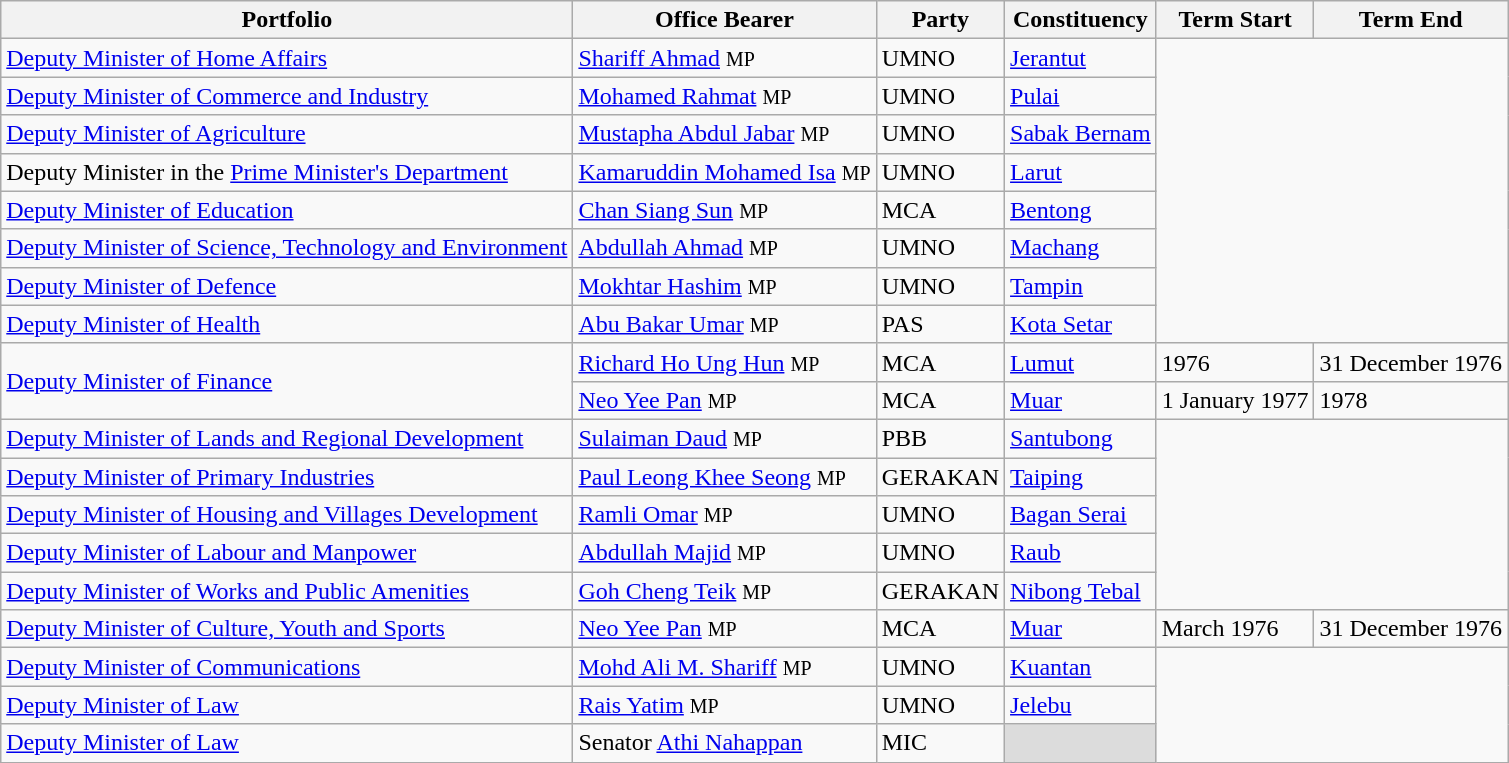<table class="sortable wikitable">
<tr>
<th>Portfolio</th>
<th>Office Bearer</th>
<th>Party</th>
<th>Constituency</th>
<th>Term Start</th>
<th>Term End</th>
</tr>
<tr>
<td><a href='#'>Deputy Minister of Home Affairs</a></td>
<td><a href='#'>Shariff Ahmad</a> <small>MP</small></td>
<td>UMNO</td>
<td><a href='#'>Jerantut</a></td>
</tr>
<tr>
<td><a href='#'>Deputy Minister of Commerce and Industry</a></td>
<td><a href='#'>Mohamed Rahmat</a> <small>MP</small></td>
<td>UMNO</td>
<td><a href='#'>Pulai</a></td>
</tr>
<tr>
<td><a href='#'>Deputy Minister of Agriculture</a></td>
<td><a href='#'>Mustapha Abdul Jabar</a> <small>MP</small></td>
<td>UMNO</td>
<td><a href='#'>Sabak Bernam</a></td>
</tr>
<tr>
<td>Deputy Minister in the <a href='#'>Prime Minister's Department</a></td>
<td><a href='#'>Kamaruddin Mohamed Isa</a> <small>MP</small></td>
<td>UMNO</td>
<td><a href='#'>Larut</a></td>
</tr>
<tr>
<td><a href='#'>Deputy Minister of Education</a></td>
<td><a href='#'>Chan Siang Sun</a> <small>MP</small></td>
<td>MCA</td>
<td><a href='#'>Bentong</a></td>
</tr>
<tr>
<td><a href='#'>Deputy Minister of Science, Technology and Environment</a></td>
<td><a href='#'>Abdullah Ahmad</a> <small>MP</small></td>
<td>UMNO</td>
<td><a href='#'>Machang</a></td>
</tr>
<tr>
<td><a href='#'>Deputy Minister of Defence</a></td>
<td><a href='#'>Mokhtar Hashim</a> <small>MP</small></td>
<td>UMNO</td>
<td><a href='#'>Tampin</a></td>
</tr>
<tr>
<td><a href='#'>Deputy Minister of Health</a></td>
<td><a href='#'>Abu Bakar Umar</a> <small>MP</small></td>
<td>PAS</td>
<td><a href='#'>Kota Setar</a></td>
</tr>
<tr>
<td rowspan=2><a href='#'>Deputy Minister of Finance</a></td>
<td><a href='#'>Richard Ho Ung Hun</a> <small>MP</small></td>
<td>MCA</td>
<td><a href='#'>Lumut</a></td>
<td>1976</td>
<td>31 December 1976</td>
</tr>
<tr>
<td><a href='#'>Neo Yee Pan</a> <small>MP</small></td>
<td>MCA</td>
<td><a href='#'>Muar</a></td>
<td>1 January 1977</td>
<td>1978</td>
</tr>
<tr>
<td><a href='#'>Deputy Minister of Lands and Regional Development</a></td>
<td><a href='#'>Sulaiman Daud</a> <small>MP</small></td>
<td>PBB</td>
<td><a href='#'>Santubong</a></td>
</tr>
<tr>
<td><a href='#'>Deputy Minister of Primary Industries</a></td>
<td><a href='#'>Paul Leong Khee Seong</a> <small>MP</small></td>
<td>GERAKAN</td>
<td><a href='#'>Taiping</a></td>
</tr>
<tr>
<td><a href='#'>Deputy Minister of Housing and Villages Development</a></td>
<td><a href='#'>Ramli Omar</a> <small>MP</small></td>
<td>UMNO</td>
<td><a href='#'>Bagan Serai</a></td>
</tr>
<tr>
<td><a href='#'>Deputy Minister of Labour and Manpower</a></td>
<td><a href='#'>Abdullah Majid</a> <small>MP</small></td>
<td>UMNO</td>
<td><a href='#'>Raub</a></td>
</tr>
<tr>
<td><a href='#'>Deputy Minister of Works and Public Amenities</a></td>
<td><a href='#'>Goh Cheng Teik</a> <small>MP</small></td>
<td>GERAKAN</td>
<td><a href='#'>Nibong Tebal</a></td>
</tr>
<tr>
<td><a href='#'>Deputy Minister of Culture, Youth and Sports</a></td>
<td><a href='#'>Neo Yee Pan</a> <small>MP</small></td>
<td>MCA</td>
<td><a href='#'>Muar</a></td>
<td>March 1976</td>
<td>31 December 1976</td>
</tr>
<tr>
<td><a href='#'>Deputy Minister of Communications</a></td>
<td><a href='#'>Mohd Ali M. Shariff</a> <small>MP</small></td>
<td>UMNO</td>
<td><a href='#'>Kuantan</a></td>
</tr>
<tr>
<td><a href='#'>Deputy Minister of Law</a></td>
<td><a href='#'>Rais Yatim</a> <small>MP</small></td>
<td>UMNO</td>
<td><a href='#'>Jelebu</a></td>
</tr>
<tr>
<td><a href='#'>Deputy Minister of Law</a></td>
<td>Senator <a href='#'>Athi Nahappan</a></td>
<td>MIC</td>
<td bgcolor=dcdcdc></td>
</tr>
</table>
